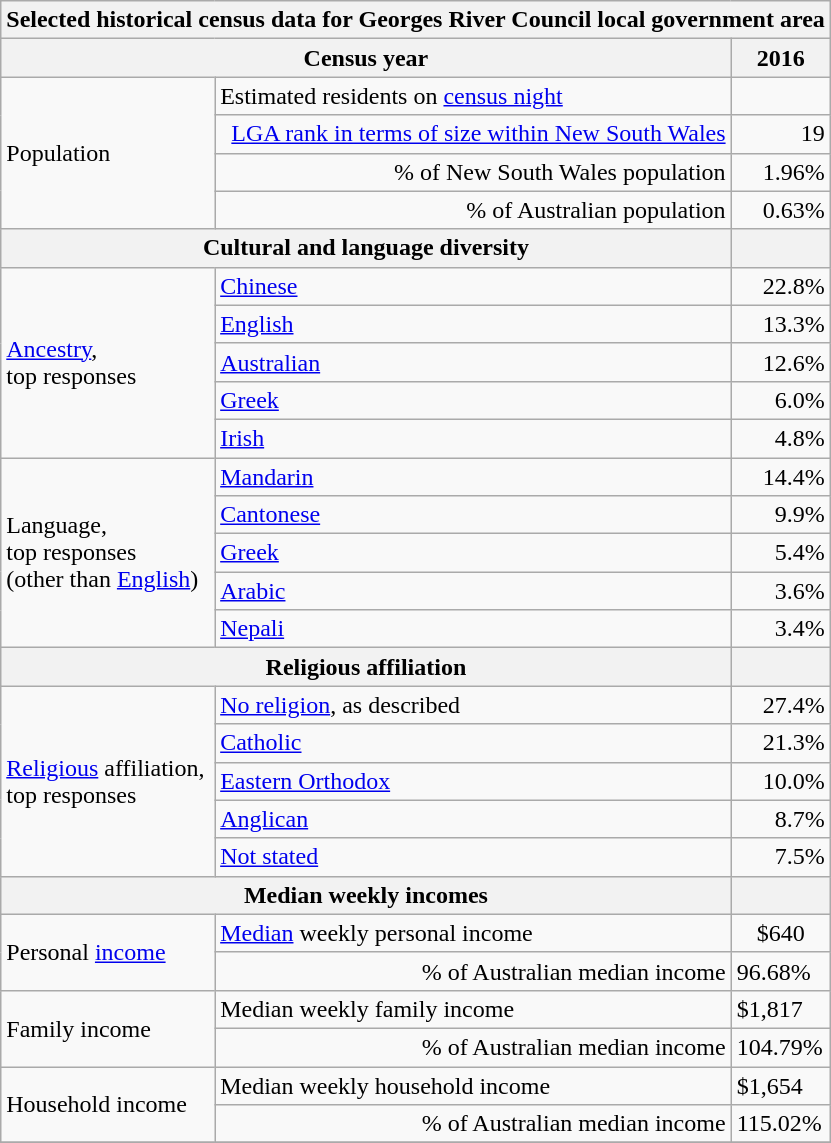<table class="wikitable">
<tr>
<th colspan=7>Selected historical census data for Georges River Council local government area</th>
</tr>
<tr>
<th colspan=3>Census year</th>
<th>2016</th>
</tr>
<tr>
<td rowspan=4 colspan="2">Population</td>
<td>Estimated residents on <a href='#'>census night</a></td>
<td align="right"></td>
</tr>
<tr>
<td align="right"><a href='#'>LGA rank in terms of size within New South Wales</a></td>
<td align="right">19</td>
</tr>
<tr>
<td align="right">% of New South Wales population</td>
<td align="right">1.96%</td>
</tr>
<tr>
<td align="right">% of Australian population</td>
<td align="right">0.63%</td>
</tr>
<tr>
<th colspan=3>Cultural and language diversity</th>
<th></th>
</tr>
<tr>
<td rowspan=5 colspan=2><a href='#'>Ancestry</a>,<br>top responses</td>
<td><a href='#'>Chinese</a></td>
<td align="right">22.8%</td>
</tr>
<tr>
<td><a href='#'>English</a></td>
<td align="right">13.3%</td>
</tr>
<tr>
<td><a href='#'>Australian</a></td>
<td align="right">12.6%</td>
</tr>
<tr>
<td><a href='#'>Greek</a></td>
<td align="right">6.0%</td>
</tr>
<tr>
<td><a href='#'>Irish</a></td>
<td align="right">4.8%</td>
</tr>
<tr>
<td rowspan=5 colspan=2>Language,<br>top responses<br>(other than <a href='#'>English</a>)</td>
<td><a href='#'>Mandarin</a></td>
<td align="right">14.4%</td>
</tr>
<tr>
<td><a href='#'>Cantonese</a></td>
<td align="right">9.9%</td>
</tr>
<tr>
<td><a href='#'>Greek</a></td>
<td align="right">5.4%</td>
</tr>
<tr>
<td><a href='#'>Arabic</a></td>
<td align="right">3.6%</td>
</tr>
<tr>
<td><a href='#'>Nepali</a></td>
<td align="right">3.4%</td>
</tr>
<tr>
<th colspan=3>Religious affiliation</th>
<th></th>
</tr>
<tr>
<td rowspan=5 colspan=2><a href='#'>Religious</a> affiliation,<br>top responses</td>
<td><a href='#'>No religion</a>, as described</td>
<td align="right">27.4%</td>
</tr>
<tr>
<td><a href='#'>Catholic</a></td>
<td align="right">21.3%</td>
</tr>
<tr>
<td><a href='#'>Eastern Orthodox</a></td>
<td align="right">10.0%</td>
</tr>
<tr>
<td><a href='#'>Anglican</a></td>
<td align="right">8.7%</td>
</tr>
<tr>
<td><a href='#'>Not stated</a></td>
<td align="right">7.5%</td>
</tr>
<tr>
<th colspan=3>Median weekly incomes</th>
<th></th>
</tr>
<tr>
<td rowspan=2 colspan=2>Personal <a href='#'>income</a></td>
<td><a href='#'>Median</a> weekly personal income</td>
<td align="center">$640</td>
</tr>
<tr>
<td align="right">% of Australian median income</td>
<td>96.68%</td>
</tr>
<tr>
<td rowspan=2 colspan=2>Family income</td>
<td>Median weekly family income</td>
<td>$1,817</td>
</tr>
<tr>
<td align="right">% of Australian median income</td>
<td>104.79%</td>
</tr>
<tr>
<td rowspan=2 colspan=2>Household income</td>
<td>Median weekly household income</td>
<td>$1,654</td>
</tr>
<tr>
<td align="right">% of Australian median income</td>
<td>115.02%</td>
</tr>
<tr>
</tr>
</table>
